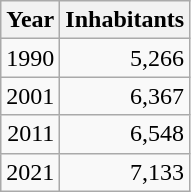<table cellspacing="0" cellpadding="0">
<tr>
<td valign="top"><br><table class="wikitable sortable zebra hintergrundfarbe5">
<tr>
<th>Year</th>
<th>Inhabitants</th>
</tr>
<tr align="right">
<td>1990</td>
<td>5,266</td>
</tr>
<tr align="right">
<td>2001</td>
<td>6,367</td>
</tr>
<tr align="right">
<td>2011</td>
<td>6,548</td>
</tr>
<tr align="right">
<td>2021</td>
<td>7,133</td>
</tr>
</table>
</td>
</tr>
</table>
